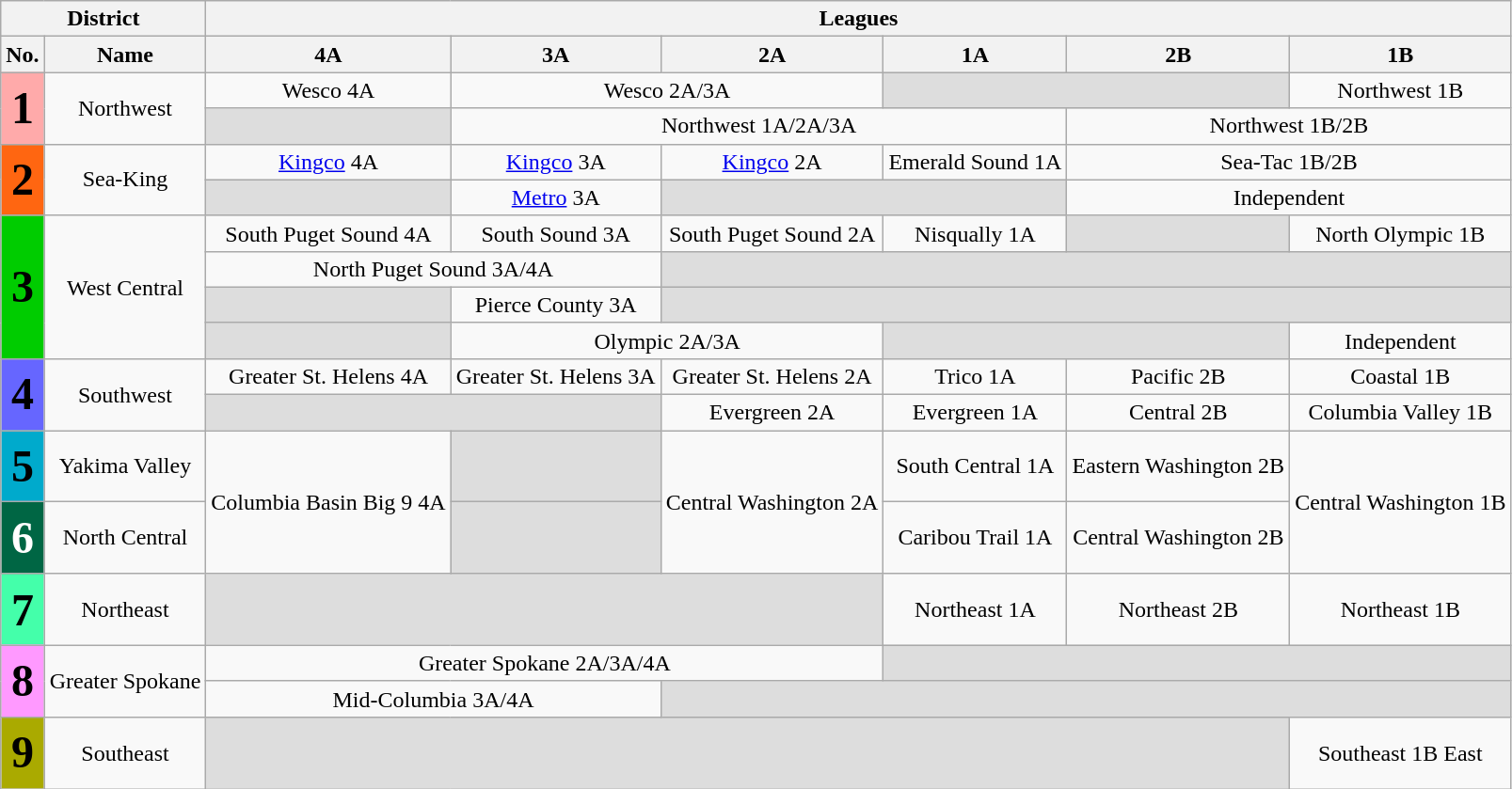<table class="wikitable sortable" style="font-size:100%;text-align:center;">
<tr>
<th colspan=2>District</th>
<th colspan=6>Leagues</th>
</tr>
<tr>
<th>No.</th>
<th>Name</th>
<th>4A</th>
<th>3A</th>
<th>2A</th>
<th>1A</th>
<th>2B</th>
<th>1B</th>
</tr>
<tr>
<th rowspan=2 style="background:#faa;font-size:200%;">1</th>
<td rowspan=2>Northwest</td>
<td colspan=1>Wesco 4A</td>
<td colspan=2>Wesco 2A/3A</td>
<td colspan=2 style="background:#ddd;"> </td>
<td colspan=3>Northwest 1B</td>
</tr>
<tr>
<td colspan=1 style="background:#ddd;"> </td>
<td colspan=3>Northwest 1A/2A/3A</td>
<td colspan=2>Northwest 1B/2B</td>
</tr>
<tr>
<th rowspan=2 style="background:#f61;font-size:200%;">2</th>
<td rowspan=2>Sea-King</td>
<td colspan=1><a href='#'>Kingco</a> 4A</td>
<td colspan=1><a href='#'>Kingco</a> 3A</td>
<td colspan=1><a href='#'>Kingco</a> 2A</td>
<td colspan=1>Emerald Sound 1A</td>
<td colspan=2>Sea-Tac 1B/2B</td>
</tr>
<tr>
<td colspan=1 style="background:#ddd;"> </td>
<td colspan=1><a href='#'>Metro</a> 3A</td>
<td colspan=2 style="background:#ddd;"> </td>
<td colspan=2>Independent</td>
</tr>
<tr>
<th rowspan=4 style="background:#0c0;font-size:200%;">3</th>
<td rowspan=4>West Central</td>
<td colspan=1>South Puget Sound 4A</td>
<td colspan=1>South Sound 3A</td>
<td colspan=1>South Puget Sound 2A</td>
<td colspan=1>Nisqually 1A</td>
<td colspan=1 style="background:#ddd;"> </td>
<td colspan=1>North Olympic 1B</td>
</tr>
<tr>
<td colspan=2>North Puget Sound 3A/4A</td>
<td colspan=4 style="background:#ddd;"> </td>
</tr>
<tr>
<td colspan=1 style="background:#ddd;"> </td>
<td colspan=1>Pierce County 3A</td>
<td colspan=4 style="background:#ddd;"> </td>
</tr>
<tr>
<td colspan=1 style="background:#ddd;"> </td>
<td colspan=2>Olympic 2A/3A</td>
<td colspan=2 style="background:#ddd;"> </td>
<td colspan=1>Independent</td>
</tr>
<tr>
<th rowspan=2 style="background:#66f;font-size:200%;">4</th>
<td rowspan=2>Southwest</td>
<td colspan=1>Greater St. Helens 4A</td>
<td colspan=1>Greater St. Helens 3A</td>
<td colspan=1>Greater St. Helens 2A</td>
<td colspan=1>Trico 1A</td>
<td colspan=1>Pacific 2B</td>
<td colspan=1>Coastal 1B</td>
</tr>
<tr>
<td colspan=2 style="background:#ddd;"> </td>
<td colspan=1>Evergreen 2A</td>
<td colspan=1>Evergreen 1A</td>
<td colspan=1>Central 2B</td>
<td colspan=1>Columbia Valley 1B</td>
</tr>
<tr>
<th rowspan=1 style="background:#0ac;font-size:200%;">5</th>
<td rowspan=1>Yakima Valley</td>
<td rowspan=2>Columbia Basin Big 9 4A</td>
<td colspan=1 style="background:#ddd;"> </td>
<td rowspan=2>Central Washington 2A</td>
<td colspan=1>South Central 1A</td>
<td colspan=1>Eastern Washington 2B</td>
<td rowspan=2>Central Washington 1B</td>
</tr>
<tr>
<th rowspan=1 style="background:#064;font-size:200%;color:#fff;">6</th>
<td rowspan=1>North Central</td>
<td colspan=1 style="background:#ddd;"> </td>
<td colspan=1>Caribou Trail 1A</td>
<td colspan=1>Central Washington 2B</td>
</tr>
<tr>
<th rowspan=1 style="background:#4fa;font-size:200%;">7</th>
<td rowspan=1>Northeast</td>
<td colspan=3 style="background:#ddd;"> </td>
<td colspan=1>Northeast 1A</td>
<td colspan=1>Northeast 2B</td>
<td colspan=1>Northeast 1B</td>
</tr>
<tr>
<th rowspan=2 style="background:#f9f;font-size:200%;">8</th>
<td rowspan=2>Greater Spokane</td>
<td colspan=3>Greater Spokane 2A/3A/4A</td>
<td colspan=3 style="background:#ddd;"> </td>
</tr>
<tr>
<td colspan=2>Mid-Columbia 3A/4A</td>
<td colspan=4 style="background:#ddd;"> </td>
</tr>
<tr>
<th rowspan=1 style="background:#aa0;font-size:200%;">9</th>
<td rowspan=1>Southeast</td>
<td colspan=5 style="background:#ddd;"> </td>
<td colspan=1>Southeast 1B East</td>
</tr>
</table>
